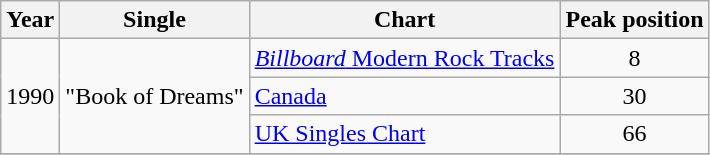<table class="wikitable">
<tr>
<th>Year</th>
<th>Single</th>
<th>Chart</th>
<th>Peak position</th>
</tr>
<tr>
<td rowspan="3">1990</td>
<td rowspan="3">"Book of Dreams"</td>
<td><a href='#'><em>Billboard</em> Modern Rock Tracks</a></td>
<td align="center">8</td>
</tr>
<tr>
<td><a href='#'>Canada</a></td>
<td align="center">30</td>
</tr>
<tr>
<td><a href='#'>UK Singles Chart</a></td>
<td align="center">66</td>
</tr>
<tr>
</tr>
</table>
